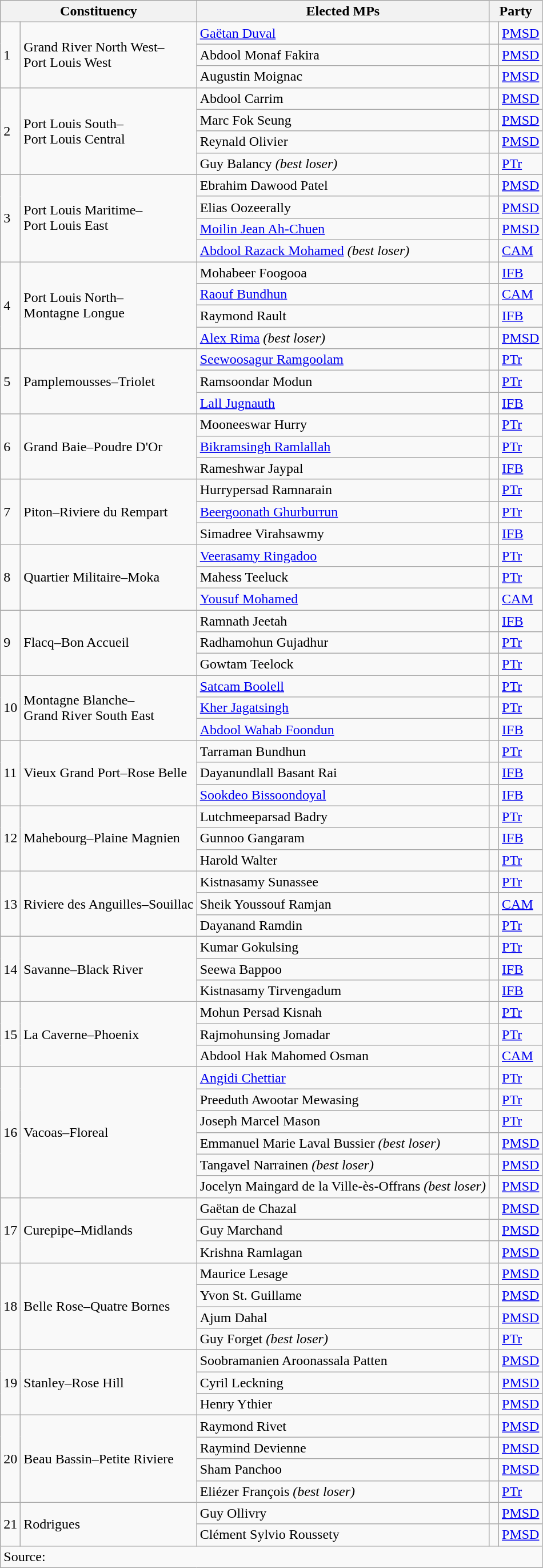<table class="wikitable sortable">
<tr>
<th colspan=2 class=unsortable>Constituency</th>
<th class=unsortable>Elected MPs</th>
<th colspan=2>Party</th>
</tr>
<tr>
<td rowspan=3>1</td>
<td rowspan=3>Grand River North West–<br>Port Louis West</td>
<td><a href='#'>Gaëtan Duval</a></td>
<td bgcolor=> </td>
<td><a href='#'>PMSD</a></td>
</tr>
<tr>
<td>Abdool Monaf Fakira</td>
<td bgcolor=> </td>
<td><a href='#'>PMSD</a></td>
</tr>
<tr>
<td>Augustin Moignac</td>
<td bgcolor=> </td>
<td><a href='#'>PMSD</a></td>
</tr>
<tr>
<td rowspan=4>2</td>
<td rowspan=4>Port Louis South–<br>Port Louis Central</td>
<td>Abdool Carrim</td>
<td bgcolor=> </td>
<td><a href='#'>PMSD</a></td>
</tr>
<tr>
<td>Marc Fok Seung</td>
<td bgcolor=> </td>
<td><a href='#'>PMSD</a></td>
</tr>
<tr>
<td>Reynald Olivier</td>
<td bgcolor=> </td>
<td><a href='#'>PMSD</a></td>
</tr>
<tr>
<td>Guy Balancy <em>(best loser)</em></td>
<td bgcolor=> </td>
<td><a href='#'>PTr</a></td>
</tr>
<tr>
<td rowspan=4>3</td>
<td rowspan=4>Port Louis Maritime–<br>Port Louis East</td>
<td>Ebrahim Dawood Patel</td>
<td bgcolor=> </td>
<td><a href='#'>PMSD</a></td>
</tr>
<tr>
<td>Elias Oozeerally</td>
<td bgcolor=> </td>
<td><a href='#'>PMSD</a></td>
</tr>
<tr>
<td><a href='#'>Moilin Jean Ah-Chuen</a></td>
<td bgcolor=> </td>
<td><a href='#'>PMSD</a></td>
</tr>
<tr>
<td><a href='#'>Abdool Razack Mohamed</a> <em>(best loser)</em></td>
<td bgcolor=> </td>
<td><a href='#'>CAM</a></td>
</tr>
<tr>
<td rowspan=4>4</td>
<td rowspan=4>Port Louis North–<br>Montagne Longue</td>
<td>Mohabeer Foogooa</td>
<td bgcolor=> </td>
<td><a href='#'>IFB</a></td>
</tr>
<tr>
<td><a href='#'>Raouf Bundhun</a></td>
<td bgcolor=> </td>
<td><a href='#'>CAM</a></td>
</tr>
<tr>
<td>Raymond Rault</td>
<td bgcolor=> </td>
<td><a href='#'>IFB</a></td>
</tr>
<tr>
<td><a href='#'>Alex Rima</a> <em>(best loser)</em></td>
<td bgcolor=> </td>
<td><a href='#'>PMSD</a></td>
</tr>
<tr>
<td rowspan=3>5</td>
<td rowspan=3>Pamplemousses–Triolet</td>
<td><a href='#'>Seewoosagur Ramgoolam</a></td>
<td bgcolor=> </td>
<td><a href='#'>PTr</a></td>
</tr>
<tr>
<td>Ramsoondar Modun</td>
<td bgcolor=> </td>
<td><a href='#'>PTr</a></td>
</tr>
<tr>
<td><a href='#'>Lall Jugnauth</a></td>
<td bgcolor=> </td>
<td><a href='#'>IFB</a></td>
</tr>
<tr>
<td rowspan=3>6</td>
<td rowspan=3>Grand Baie–Poudre D'Or</td>
<td>Mooneeswar Hurry</td>
<td bgcolor=> </td>
<td><a href='#'>PTr</a></td>
</tr>
<tr>
<td><a href='#'>Bikramsingh Ramlallah</a></td>
<td bgcolor=> </td>
<td><a href='#'>PTr</a></td>
</tr>
<tr>
<td>Rameshwar Jaypal</td>
<td bgcolor=> </td>
<td><a href='#'>IFB</a></td>
</tr>
<tr>
<td rowspan=3>7</td>
<td rowspan=3>Piton–Riviere du Rempart</td>
<td>Hurrypersad Ramnarain</td>
<td bgcolor=> </td>
<td><a href='#'>PTr</a></td>
</tr>
<tr>
<td><a href='#'>Beergoonath Ghurburrun</a></td>
<td bgcolor=> </td>
<td><a href='#'>PTr</a></td>
</tr>
<tr>
<td>Simadree Virahsawmy</td>
<td bgcolor=> </td>
<td><a href='#'>IFB</a></td>
</tr>
<tr>
<td rowspan=3>8</td>
<td rowspan=3>Quartier Militaire–Moka</td>
<td><a href='#'>Veerasamy Ringadoo</a></td>
<td bgcolor=> </td>
<td><a href='#'>PTr</a></td>
</tr>
<tr>
<td>Mahess Teeluck</td>
<td bgcolor=> </td>
<td><a href='#'>PTr</a></td>
</tr>
<tr>
<td><a href='#'>Yousuf Mohamed</a></td>
<td bgcolor=> </td>
<td><a href='#'>CAM</a></td>
</tr>
<tr>
<td rowspan=3>9</td>
<td rowspan=3>Flacq–Bon Accueil</td>
<td>Ramnath Jeetah</td>
<td bgcolor=> </td>
<td><a href='#'>IFB</a></td>
</tr>
<tr>
<td>Radhamohun Gujadhur</td>
<td bgcolor=> </td>
<td><a href='#'>PTr</a></td>
</tr>
<tr>
<td>Gowtam Teelock</td>
<td bgcolor=> </td>
<td><a href='#'>PTr</a></td>
</tr>
<tr>
<td rowspan=3>10</td>
<td rowspan=3>Montagne Blanche–<br>Grand River South East</td>
<td><a href='#'>Satcam Boolell</a></td>
<td bgcolor=> </td>
<td><a href='#'>PTr</a></td>
</tr>
<tr>
<td><a href='#'>Kher Jagatsingh</a></td>
<td bgcolor=> </td>
<td><a href='#'>PTr</a></td>
</tr>
<tr>
<td><a href='#'>Abdool Wahab Foondun</a></td>
<td bgcolor=> </td>
<td><a href='#'>IFB</a></td>
</tr>
<tr>
<td rowspan=3>11</td>
<td rowspan=3>Vieux Grand Port–Rose Belle</td>
<td>Tarraman Bundhun</td>
<td bgcolor=> </td>
<td><a href='#'>PTr</a></td>
</tr>
<tr>
<td>Dayanundlall Basant Rai</td>
<td bgcolor=> </td>
<td><a href='#'>IFB</a></td>
</tr>
<tr>
<td><a href='#'>Sookdeo Bissoondoyal</a></td>
<td bgcolor=> </td>
<td><a href='#'>IFB</a></td>
</tr>
<tr>
<td rowspan=3>12</td>
<td rowspan=3>Mahebourg–Plaine Magnien</td>
<td>Lutchmeeparsad Badry</td>
<td bgcolor=> </td>
<td><a href='#'>PTr</a></td>
</tr>
<tr>
<td>Gunnoo Gangaram</td>
<td bgcolor=> </td>
<td><a href='#'>IFB</a></td>
</tr>
<tr>
<td>Harold Walter</td>
<td bgcolor=> </td>
<td><a href='#'>PTr</a></td>
</tr>
<tr>
<td rowspan=3>13</td>
<td rowspan=3>Riviere des Anguilles–Souillac</td>
<td>Kistnasamy Sunassee</td>
<td bgcolor=> </td>
<td><a href='#'>PTr</a></td>
</tr>
<tr>
<td>Sheik Youssouf Ramjan</td>
<td bgcolor=> </td>
<td><a href='#'>CAM</a></td>
</tr>
<tr>
<td>Dayanand Ramdin</td>
<td bgcolor=> </td>
<td><a href='#'>PTr</a></td>
</tr>
<tr>
<td rowspan=3>14</td>
<td rowspan=3>Savanne–Black River</td>
<td>Kumar Gokulsing</td>
<td bgcolor=> </td>
<td><a href='#'>PTr</a></td>
</tr>
<tr>
<td>Seewa Bappoo</td>
<td bgcolor=> </td>
<td><a href='#'>IFB</a></td>
</tr>
<tr>
<td>Kistnasamy Tirvengadum</td>
<td bgcolor=> </td>
<td><a href='#'>IFB</a></td>
</tr>
<tr>
<td rowspan=3>15</td>
<td rowspan=3>La Caverne–Phoenix</td>
<td>Mohun Persad Kisnah</td>
<td bgcolor=> </td>
<td><a href='#'>PTr</a></td>
</tr>
<tr>
<td>Rajmohunsing Jomadar</td>
<td bgcolor=> </td>
<td><a href='#'>PTr</a></td>
</tr>
<tr>
<td>Abdool Hak Mahomed Osman</td>
<td bgcolor=> </td>
<td><a href='#'>CAM</a></td>
</tr>
<tr>
<td rowspan=6>16</td>
<td rowspan=6>Vacoas–Floreal</td>
<td><a href='#'>Angidi Chettiar</a></td>
<td bgcolor=> </td>
<td><a href='#'>PTr</a></td>
</tr>
<tr>
<td>Preeduth Awootar Mewasing</td>
<td bgcolor=> </td>
<td><a href='#'>PTr</a></td>
</tr>
<tr>
<td>Joseph Marcel Mason</td>
<td bgcolor=> </td>
<td><a href='#'>PTr</a></td>
</tr>
<tr>
<td>Emmanuel Marie Laval Bussier <em>(best loser)</em></td>
<td bgcolor=> </td>
<td><a href='#'>PMSD</a></td>
</tr>
<tr>
<td>Tangavel Narrainen <em>(best loser)</em></td>
<td bgcolor=> </td>
<td><a href='#'>PMSD</a></td>
</tr>
<tr>
<td>Jocelyn Maingard de la Ville-ès-Offrans <em>(best loser)</em></td>
<td bgcolor=> </td>
<td><a href='#'>PMSD</a></td>
</tr>
<tr>
<td rowspan=3>17</td>
<td rowspan=3>Curepipe–Midlands</td>
<td>Gaëtan de Chazal</td>
<td bgcolor=> </td>
<td><a href='#'>PMSD</a></td>
</tr>
<tr>
<td>Guy Marchand</td>
<td bgcolor=> </td>
<td><a href='#'>PMSD</a></td>
</tr>
<tr>
<td>Krishna Ramlagan</td>
<td bgcolor=> </td>
<td><a href='#'>PMSD</a></td>
</tr>
<tr>
<td rowspan=4>18</td>
<td rowspan=4>Belle Rose–Quatre Bornes</td>
<td>Maurice Lesage</td>
<td bgcolor=> </td>
<td><a href='#'>PMSD</a></td>
</tr>
<tr>
<td>Yvon St. Guillame</td>
<td bgcolor=> </td>
<td><a href='#'>PMSD</a></td>
</tr>
<tr>
<td>Ajum Dahal</td>
<td bgcolor=> </td>
<td><a href='#'>PMSD</a></td>
</tr>
<tr>
<td>Guy Forget <em>(best loser)</em></td>
<td bgcolor=> </td>
<td><a href='#'>PTr</a></td>
</tr>
<tr>
<td rowspan=3>19</td>
<td rowspan=3>Stanley–Rose Hill</td>
<td>Soobramanien Aroonassala Patten</td>
<td bgcolor=> </td>
<td><a href='#'>PMSD</a></td>
</tr>
<tr>
<td>Cyril Leckning</td>
<td bgcolor=> </td>
<td><a href='#'>PMSD</a></td>
</tr>
<tr>
<td>Henry Ythier</td>
<td bgcolor=> </td>
<td><a href='#'>PMSD</a></td>
</tr>
<tr>
<td rowspan=4>20</td>
<td rowspan=4>Beau Bassin–Petite Riviere</td>
<td>Raymond Rivet</td>
<td bgcolor=> </td>
<td><a href='#'>PMSD</a></td>
</tr>
<tr>
<td>Raymind Devienne</td>
<td bgcolor=> </td>
<td><a href='#'>PMSD</a></td>
</tr>
<tr>
<td>Sham Panchoo</td>
<td bgcolor=> </td>
<td><a href='#'>PMSD</a></td>
</tr>
<tr>
<td>Eliézer François <em>(best loser)</em></td>
<td bgcolor=> </td>
<td><a href='#'>PTr</a></td>
</tr>
<tr>
<td rowspan=2>21</td>
<td rowspan=2>Rodrigues</td>
<td>Guy Ollivry</td>
<td bgcolor=> </td>
<td><a href='#'>PMSD</a></td>
</tr>
<tr>
<td>Clément Sylvio Roussety</td>
<td bgcolor=> </td>
<td><a href='#'>PMSD</a></td>
</tr>
<tr>
<td colspan=5>Source: </td>
</tr>
</table>
